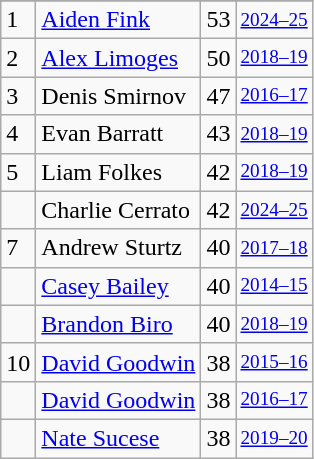<table class="wikitable">
<tr>
</tr>
<tr>
<td>1</td>
<td><a href='#'>Aiden Fink</a></td>
<td>53</td>
<td style="font-size:80%;"><a href='#'>2024–25</a></td>
</tr>
<tr>
<td>2</td>
<td><a href='#'>Alex Limoges</a></td>
<td>50</td>
<td style="font-size:80%;"><a href='#'>2018–19</a></td>
</tr>
<tr>
<td>3</td>
<td>Denis Smirnov</td>
<td>47</td>
<td style="font-size:80%;"><a href='#'>2016–17</a></td>
</tr>
<tr>
<td>4</td>
<td>Evan Barratt</td>
<td>43</td>
<td style="font-size:80%;"><a href='#'>2018–19</a></td>
</tr>
<tr>
<td>5</td>
<td>Liam Folkes</td>
<td>42</td>
<td style="font-size:80%;"><a href='#'>2018–19</a></td>
</tr>
<tr>
<td></td>
<td>Charlie Cerrato</td>
<td>42</td>
<td style="font-size:80%;"><a href='#'>2024–25</a></td>
</tr>
<tr>
<td>7</td>
<td>Andrew Sturtz</td>
<td>40</td>
<td style="font-size:80%;"><a href='#'>2017–18</a></td>
</tr>
<tr>
<td></td>
<td><a href='#'>Casey Bailey</a></td>
<td>40</td>
<td style="font-size:80%;"><a href='#'>2014–15</a></td>
</tr>
<tr>
<td></td>
<td><a href='#'>Brandon Biro</a></td>
<td>40</td>
<td style="font-size:80%;"><a href='#'>2018–19</a></td>
</tr>
<tr>
<td>10</td>
<td><a href='#'>David Goodwin</a></td>
<td>38</td>
<td style="font-size:80%;"><a href='#'>2015–16</a></td>
</tr>
<tr>
<td></td>
<td><a href='#'>David Goodwin</a></td>
<td>38</td>
<td style="font-size:80%;"><a href='#'>2016–17</a></td>
</tr>
<tr>
<td></td>
<td><a href='#'>Nate Sucese</a></td>
<td>38</td>
<td style="font-size:80%;"><a href='#'>2019–20</a></td>
</tr>
</table>
